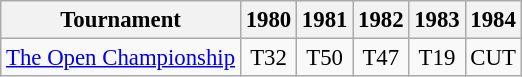<table class="wikitable" style="font-size:95%;text-align:center;">
<tr>
<th>Tournament</th>
<th>1980</th>
<th>1981</th>
<th>1982</th>
<th>1983</th>
<th>1984</th>
</tr>
<tr>
<td align=left><a href='#'>The Open Championship</a></td>
<td>T32</td>
<td>T50</td>
<td>T47</td>
<td>T19</td>
<td>CUT</td>
</tr>
</table>
